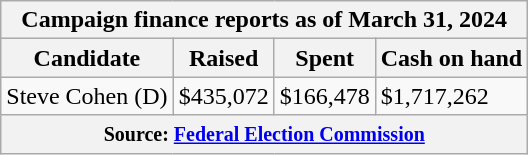<table class="wikitable sortable">
<tr>
<th colspan=4>Campaign finance reports as of March 31, 2024</th>
</tr>
<tr style="text-align:center;">
<th>Candidate</th>
<th>Raised</th>
<th>Spent</th>
<th>Cash on hand</th>
</tr>
<tr>
<td>Steve Cohen (D)</td>
<td>$435,072</td>
<td>$166,478</td>
<td>$1,717,262</td>
</tr>
<tr>
<th colspan="4"><small>Source: <a href='#'>Federal Election Commission</a></small></th>
</tr>
</table>
